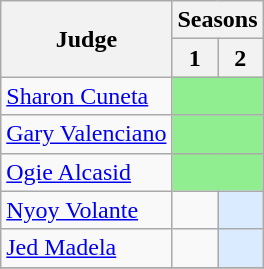<table class="wikitable">
<tr>
<th rowspan="2">Judge</th>
<th colspan="2">Seasons</th>
</tr>
<tr>
<th>1</th>
<th>2</th>
</tr>
<tr>
<td><a href='#'>Sharon Cuneta</a></td>
<td colspan="2" bgcolor="#90ee90"></td>
</tr>
<tr>
<td><a href='#'>Gary Valenciano</a></td>
<td colspan="2" bgcolor="#90ee90"></td>
</tr>
<tr>
<td><a href='#'>Ogie Alcasid</a></td>
<td colspan="2" bgcolor="#90ee90"></td>
</tr>
<tr>
<td><a href='#'>Nyoy Volante</a></td>
<td></td>
<td bgcolor=" #DAEBFF"></td>
</tr>
<tr>
<td><a href='#'>Jed Madela</a></td>
<td></td>
<td bgcolor=" #DAEBFF"></td>
</tr>
<tr>
</tr>
</table>
